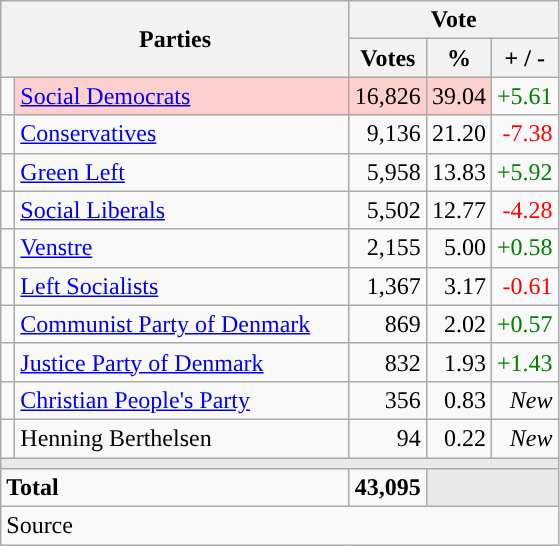<table class="wikitable" style="text-align:right;">
<tr>
<th style="text-align:centre;" rowspan="2" colspan="2" width="225">Parties</th>
<th colspan="3">Vote</th>
</tr>
<tr>
<th width="15">Votes</th>
<th width="15">%</th>
<th width="15">+ / -</th>
</tr>
<tr>
<td width="2" style="color:inherit;background:"></td>
<td bgcolor=#fbd0ce  align="left"><a href='#'>Social Democrats</a></td>
<td bgcolor=#fbd0ce>16,826</td>
<td bgcolor=#fbd0ce>39.04</td>
<td style=color:green;>+5.61</td>
</tr>
<tr>
<td width="2" style="color:inherit;background:"></td>
<td align="left"><a href='#'>Conservatives</a></td>
<td>9,136</td>
<td>21.20</td>
<td style=color:red;>-7.38</td>
</tr>
<tr>
<td width="2" style="color:inherit;background:"></td>
<td align="left"><a href='#'>Green Left</a></td>
<td>5,958</td>
<td>13.83</td>
<td style=color:green;>+5.92</td>
</tr>
<tr>
<td width="2" style="color:inherit;background:"></td>
<td align="left"><a href='#'>Social Liberals</a></td>
<td>5,502</td>
<td>12.77</td>
<td style=color:red;>-4.28</td>
</tr>
<tr>
<td width="2" style="color:inherit;background:"></td>
<td align="left"><a href='#'>Venstre</a></td>
<td>2,155</td>
<td>5.00</td>
<td style=color:green;>+0.58</td>
</tr>
<tr>
<td width="2" style="color:inherit;background:"></td>
<td align="left"><a href='#'>Left Socialists</a></td>
<td>1,367</td>
<td>3.17</td>
<td style=color:red;>-0.61</td>
</tr>
<tr>
<td width="2" style="color:inherit;background:"></td>
<td align="left"><a href='#'>Communist Party of Denmark</a></td>
<td>869</td>
<td>2.02</td>
<td style=color:green;>+0.57</td>
</tr>
<tr>
<td width="2" style="color:inherit;background:"></td>
<td align="left"><a href='#'>Justice Party of Denmark</a></td>
<td>832</td>
<td>1.93</td>
<td style=color:green;>+1.43</td>
</tr>
<tr>
<td width="2" style="color:inherit;background:"></td>
<td align="left"><a href='#'>Christian People's Party</a></td>
<td>356</td>
<td>0.83</td>
<td><em>New</em></td>
</tr>
<tr>
<td width="2" style="color:inherit;background:"></td>
<td align="left">Henning Berthelsen</td>
<td>94</td>
<td>0.22</td>
<td><em>New</em></td>
</tr>
<tr>
<td colspan="7" bgcolor="#E9E9E9"></td>
</tr>
<tr>
<td align="left" colspan="2"><strong>Total</strong></td>
<td><strong>43,095</strong></td>
<td bgcolor="#E9E9E9" colspan="2"></td>
</tr>
<tr>
<td align="left" colspan="6">Source</td>
</tr>
</table>
